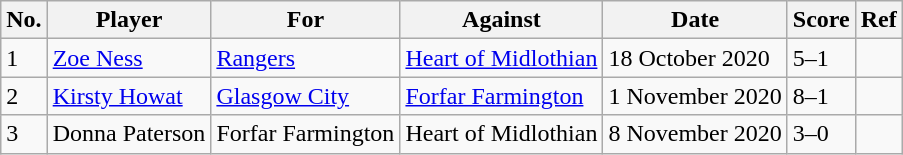<table class="wikitable" style="text-align:left">
<tr>
<th>No.</th>
<th>Player</th>
<th>For</th>
<th>Against</th>
<th>Date</th>
<th>Score</th>
<th>Ref</th>
</tr>
<tr>
<td>1</td>
<td> <a href='#'>Zoe Ness</a></td>
<td><a href='#'>Rangers</a></td>
<td><a href='#'>Heart of Midlothian</a></td>
<td>18 October 2020</td>
<td>5–1</td>
<td></td>
</tr>
<tr>
<td>2</td>
<td> <a href='#'>Kirsty Howat</a></td>
<td><a href='#'>Glasgow City</a></td>
<td><a href='#'>Forfar Farmington</a></td>
<td>1 November 2020</td>
<td>8–1</td>
<td></td>
</tr>
<tr>
<td>3</td>
<td> Donna Paterson</td>
<td>Forfar Farmington</td>
<td>Heart of Midlothian</td>
<td>8 November 2020</td>
<td>3–0</td>
<td></td>
</tr>
</table>
